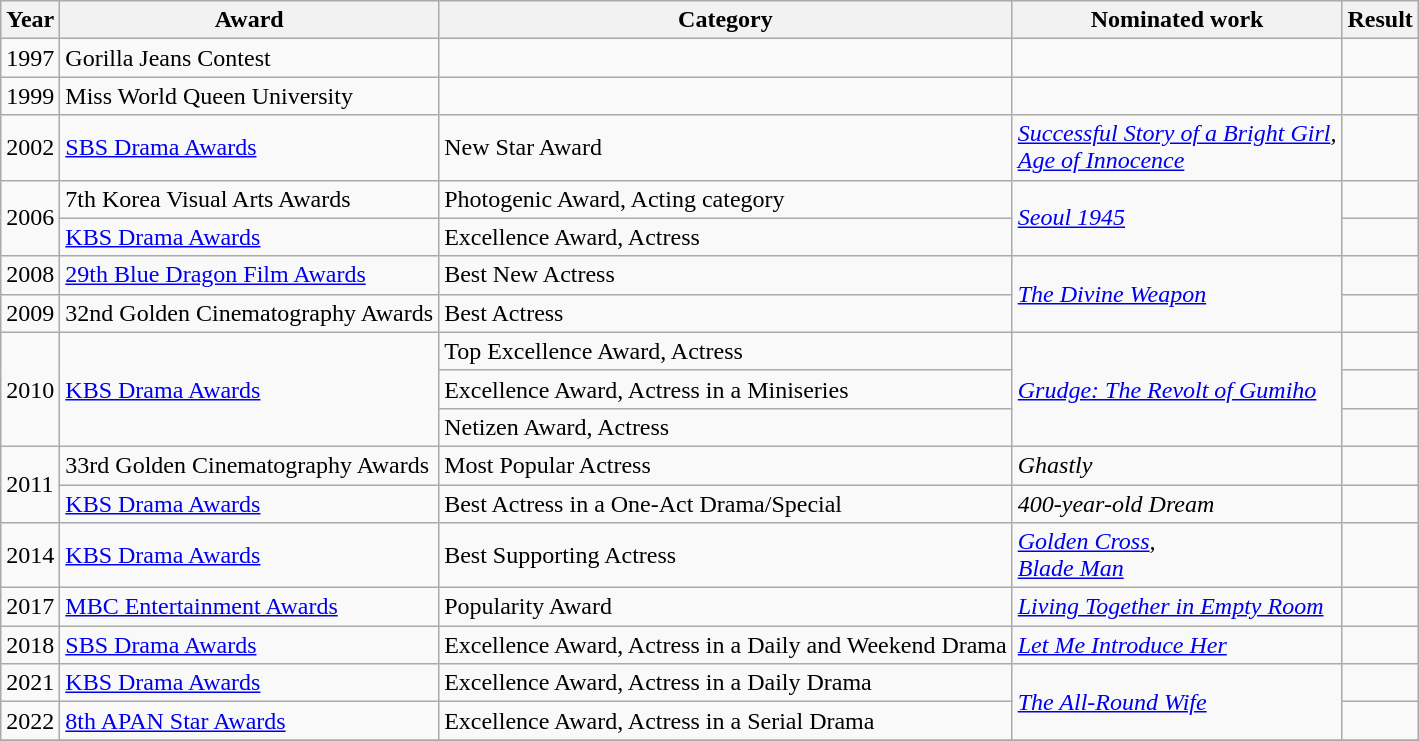<table class="wikitable">
<tr>
<th>Year</th>
<th>Award</th>
<th>Category</th>
<th>Nominated work</th>
<th>Result</th>
</tr>
<tr>
<td>1997</td>
<td>Gorilla Jeans Contest</td>
<td></td>
<td></td>
<td></td>
</tr>
<tr>
<td>1999</td>
<td>Miss World Queen University</td>
<td></td>
<td></td>
<td></td>
</tr>
<tr>
<td>2002</td>
<td><a href='#'>SBS Drama Awards</a></td>
<td>New Star Award</td>
<td><em><a href='#'>Successful Story of a Bright Girl</a>, <br><a href='#'>Age of Innocence</a></em></td>
<td></td>
</tr>
<tr>
<td rowspan=2>2006</td>
<td>7th Korea Visual Arts Awards</td>
<td>Photogenic Award, Acting category</td>
<td rowspan=2><em><a href='#'>Seoul 1945</a></em></td>
<td></td>
</tr>
<tr>
<td><a href='#'>KBS Drama Awards</a></td>
<td>Excellence Award, Actress</td>
<td></td>
</tr>
<tr>
<td>2008</td>
<td><a href='#'>29th Blue Dragon Film Awards</a></td>
<td>Best New Actress</td>
<td rowspan=2><em><a href='#'>The Divine Weapon</a></em></td>
<td></td>
</tr>
<tr>
<td>2009</td>
<td>32nd Golden Cinematography Awards</td>
<td>Best Actress</td>
<td></td>
</tr>
<tr>
<td rowspan=3>2010</td>
<td rowspan=3><a href='#'>KBS Drama Awards</a></td>
<td>Top Excellence Award, Actress</td>
<td rowspan=3><em><a href='#'>Grudge: The Revolt of Gumiho</a></em></td>
<td></td>
</tr>
<tr>
<td>Excellence Award, Actress in a Miniseries</td>
<td></td>
</tr>
<tr>
<td>Netizen Award, Actress</td>
<td></td>
</tr>
<tr>
<td rowspan=2>2011</td>
<td>33rd Golden Cinematography Awards</td>
<td>Most Popular Actress</td>
<td><em>Ghastly</em></td>
<td></td>
</tr>
<tr>
<td><a href='#'>KBS Drama Awards</a></td>
<td>Best Actress in a One-Act Drama/Special</td>
<td><em>400-year-old Dream</em></td>
<td></td>
</tr>
<tr>
<td>2014</td>
<td><a href='#'>KBS Drama Awards</a></td>
<td>Best Supporting Actress</td>
<td><em><a href='#'>Golden Cross</a>, <br><a href='#'>Blade Man</a></em></td>
<td></td>
</tr>
<tr>
<td>2017</td>
<td><a href='#'>MBC Entertainment Awards</a></td>
<td>Popularity Award</td>
<td><em><a href='#'>Living Together in Empty Room</a></em></td>
<td></td>
</tr>
<tr>
<td>2018</td>
<td><a href='#'>SBS Drama Awards</a></td>
<td>Excellence Award, Actress in a Daily and Weekend Drama</td>
<td><em><a href='#'>Let Me Introduce Her</a></em></td>
<td></td>
</tr>
<tr>
<td>2021</td>
<td><a href='#'>KBS Drama Awards</a></td>
<td>Excellence Award, Actress in a Daily Drama</td>
<td rowspan="2"><em><a href='#'>The All-Round Wife</a></em></td>
<td></td>
</tr>
<tr>
<td>2022</td>
<td><a href='#'>8th APAN Star Awards</a></td>
<td>Excellence Award, Actress in a Serial Drama</td>
<td></td>
</tr>
<tr>
</tr>
</table>
